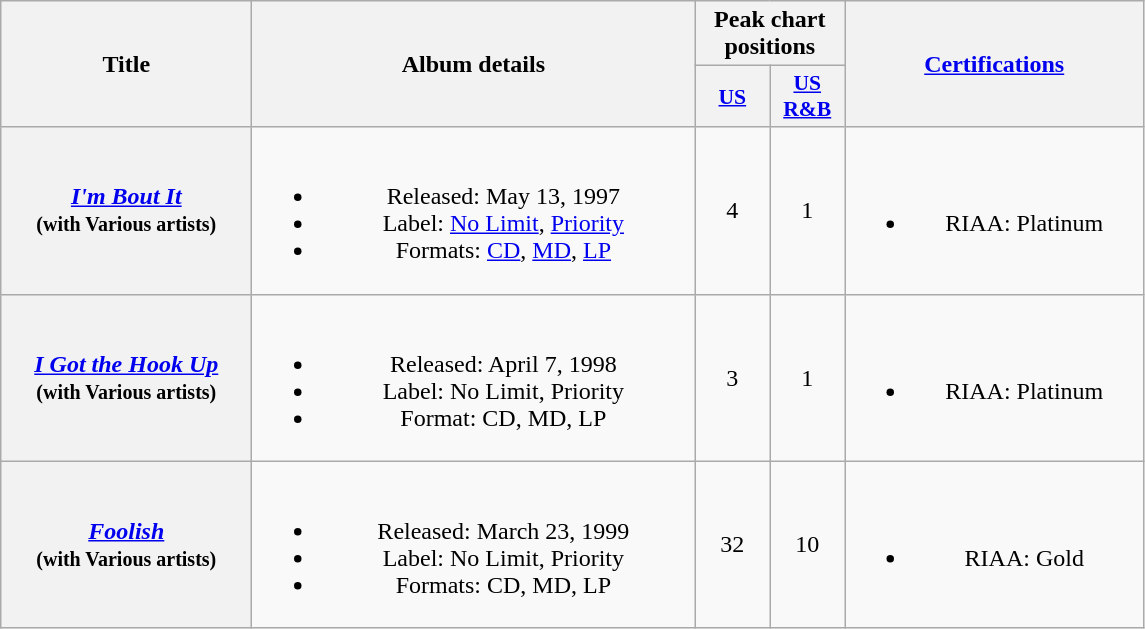<table class="wikitable plainrowheaders" style="text-align:center;">
<tr>
<th scope="col" rowspan="2" style="width:10em;">Title</th>
<th scope="col" rowspan="2" style="width:18em;">Album details</th>
<th scope="col" colspan="2">Peak chart positions</th>
<th scope="col" rowspan="2" style="width:12em;"><a href='#'>Certifications</a></th>
</tr>
<tr>
<th style="width:3em;font-size:90%;"><a href='#'>US</a><br></th>
<th style="width:3em;font-size:90%;"><a href='#'>US R&B</a><br></th>
</tr>
<tr>
<th scope="row"><em><a href='#'>I'm Bout It</a></em><br><small>(with Various artists)</small></th>
<td><br><ul><li>Released: May 13, 1997</li><li>Label: <a href='#'>No Limit</a>, <a href='#'>Priority</a></li><li>Formats: <a href='#'>CD</a>, <a href='#'>MD</a>, <a href='#'>LP</a></li></ul></td>
<td>4</td>
<td>1</td>
<td><br><ul><li>RIAA: Platinum</li></ul></td>
</tr>
<tr>
<th scope="row"><em><a href='#'>I Got the Hook Up</a></em><br><small>(with Various artists)</small></th>
<td><br><ul><li>Released: April 7, 1998</li><li>Label: No Limit, Priority</li><li>Format: CD, MD, LP</li></ul></td>
<td>3</td>
<td>1</td>
<td><br><ul><li>RIAA: Platinum</li></ul></td>
</tr>
<tr>
<th scope="row"><em><a href='#'>Foolish</a></em><br><small>(with Various artists)</small></th>
<td><br><ul><li>Released: March 23, 1999</li><li>Label: No Limit, Priority</li><li>Formats: CD, MD, LP</li></ul></td>
<td>32</td>
<td>10</td>
<td><br><ul><li>RIAA: Gold</li></ul></td>
</tr>
</table>
